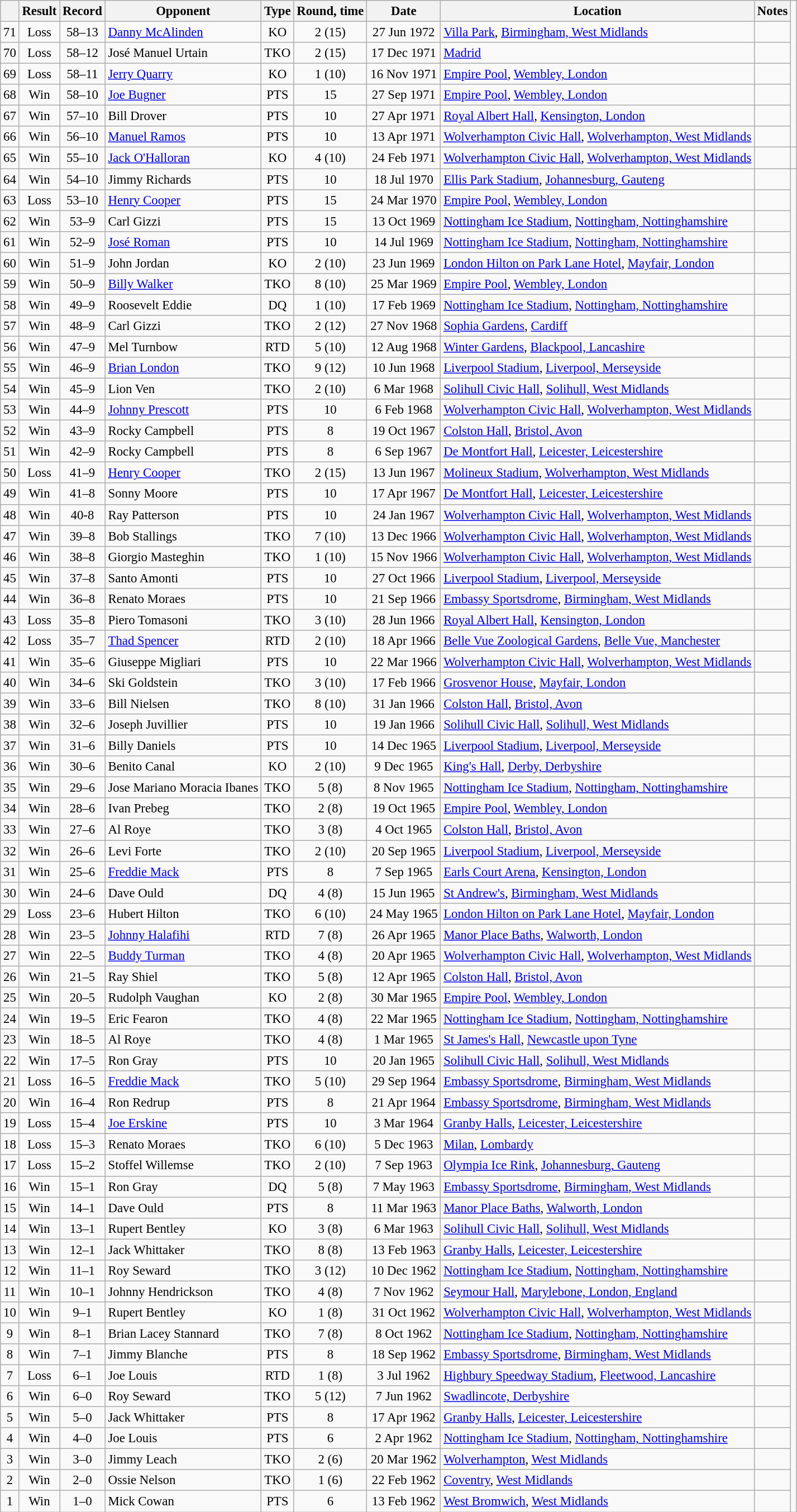<table class="wikitable" style="text-align:center; font-size:95%">
<tr>
<th></th>
<th>Result</th>
<th>Record</th>
<th>Opponent</th>
<th>Type</th>
<th>Round, time</th>
<th>Date</th>
<th>Location</th>
<th>Notes</th>
</tr>
<tr>
<td>71</td>
<td>Loss</td>
<td>58–13</td>
<td align=left> <a href='#'>Danny McAlinden</a></td>
<td>KO</td>
<td>2 (15)</td>
<td>27 Jun 1972</td>
<td align=left> <a href='#'>Villa Park</a>, <a href='#'>Birmingham, West Midlands</a></td>
<td align=left></td>
</tr>
<tr align=center>
<td>70</td>
<td>Loss</td>
<td>58–12</td>
<td align=left> José Manuel Urtain</td>
<td>TKO</td>
<td>2 (15)</td>
<td>17 Dec 1971</td>
<td align=left> <a href='#'>Madrid</a></td>
<td align=left></td>
</tr>
<tr align=center>
<td>69</td>
<td>Loss</td>
<td>58–11</td>
<td align=left> <a href='#'>Jerry Quarry</a></td>
<td>KO</td>
<td>1 (10)</td>
<td>16 Nov 1971</td>
<td align=left> <a href='#'>Empire Pool</a>, <a href='#'>Wembley, London</a></td>
<td></td>
</tr>
<tr align=center>
<td>68</td>
<td>Win</td>
<td>58–10</td>
<td align=left> <a href='#'>Joe Bugner</a></td>
<td>PTS</td>
<td>15</td>
<td>27 Sep 1971</td>
<td align=left> <a href='#'>Empire Pool</a>, <a href='#'>Wembley, London</a></td>
<td align=left></td>
</tr>
<tr align=center>
<td>67</td>
<td>Win</td>
<td>57–10</td>
<td align=left> Bill Drover</td>
<td>PTS</td>
<td>10</td>
<td>27 Apr 1971</td>
<td align=left> <a href='#'>Royal Albert Hall</a>, <a href='#'>Kensington, London</a></td>
<td align=left></td>
</tr>
<tr align=center>
<td>66</td>
<td>Win</td>
<td>56–10</td>
<td align=left> <a href='#'>Manuel Ramos</a></td>
<td>PTS</td>
<td>10</td>
<td>13 Apr 1971</td>
<td align=left> <a href='#'>Wolverhampton Civic Hall</a>, <a href='#'>Wolverhampton, West Midlands</a></td>
<td align=left></td>
</tr>
<tr align=center>
<td>65</td>
<td>Win</td>
<td>55–10</td>
<td align=left> <a href='#'>Jack O'Halloran</a></td>
<td>KO</td>
<td>4 (10)</td>
<td>24 Feb 1971</td>
<td align=left> <a href='#'>Wolverhampton Civic Hall</a>, <a href='#'>Wolverhampton, West Midlands</a></td>
<td align=left></td>
<td></td>
</tr>
<tr align=center>
<td>64</td>
<td>Win</td>
<td>54–10</td>
<td align=left> Jimmy Richards</td>
<td>PTS</td>
<td>10</td>
<td>18 Jul 1970</td>
<td align=left> <a href='#'>Ellis Park Stadium</a>, <a href='#'>Johannesburg, Gauteng</a></td>
<td align=left></td>
</tr>
<tr align=center>
<td>63</td>
<td>Loss</td>
<td>53–10</td>
<td align=left> <a href='#'>Henry Cooper</a></td>
<td>PTS</td>
<td>15</td>
<td>24 Mar 1970</td>
<td align=left> <a href='#'>Empire Pool</a>, <a href='#'>Wembley, London</a></td>
<td align=left></td>
</tr>
<tr align=center>
<td>62</td>
<td>Win</td>
<td>53–9</td>
<td align=left> Carl Gizzi</td>
<td>PTS</td>
<td>15</td>
<td>13 Oct 1969</td>
<td align=left> <a href='#'>Nottingham Ice Stadium</a>, <a href='#'>Nottingham, Nottinghamshire</a></td>
<td align=left></td>
</tr>
<tr align=center>
<td>61</td>
<td>Win</td>
<td>52–9</td>
<td align=left> <a href='#'>José Roman</a></td>
<td>PTS</td>
<td>10</td>
<td>14 Jul 1969</td>
<td align=left> <a href='#'>Nottingham Ice Stadium</a>, <a href='#'>Nottingham, Nottinghamshire</a></td>
<td></td>
</tr>
<tr align=center>
<td>60</td>
<td>Win</td>
<td>51–9</td>
<td align=left> John Jordan</td>
<td>KO</td>
<td>2 (10)</td>
<td>23 Jun 1969</td>
<td align=left> <a href='#'>London Hilton on Park Lane Hotel</a>, <a href='#'>Mayfair, London</a></td>
<td></td>
</tr>
<tr align=center>
<td>59</td>
<td>Win</td>
<td>50–9</td>
<td align=left> <a href='#'>Billy Walker</a></td>
<td>TKO</td>
<td>8 (10)</td>
<td>25 Mar 1969</td>
<td align=left> <a href='#'>Empire Pool</a>, <a href='#'>Wembley, London</a></td>
<td></td>
</tr>
<tr>
<td>58</td>
<td>Win</td>
<td>49–9</td>
<td align=left> Roosevelt Eddie</td>
<td>DQ</td>
<td>1 (10)</td>
<td>17 Feb 1969</td>
<td align=left> <a href='#'>Nottingham Ice Stadium</a>, <a href='#'>Nottingham, Nottinghamshire</a></td>
<td align=left></td>
</tr>
<tr>
<td>57</td>
<td>Win</td>
<td>48–9</td>
<td align=left> Carl Gizzi</td>
<td>TKO</td>
<td>2 (12)</td>
<td>27 Nov 1968</td>
<td align=left> <a href='#'>Sophia Gardens</a>, <a href='#'>Cardiff</a></td>
<td align=left></td>
</tr>
<tr align=center>
<td>56</td>
<td>Win</td>
<td>47–9</td>
<td align=left> Mel Turnbow</td>
<td>RTD</td>
<td>5 (10)</td>
<td>12 Aug 1968</td>
<td align=left> <a href='#'>Winter Gardens</a>, <a href='#'>Blackpool, Lancashire</a></td>
<td align=left></td>
</tr>
<tr align=center>
<td>55</td>
<td>Win</td>
<td>46–9</td>
<td align=left> <a href='#'>Brian London</a></td>
<td>TKO</td>
<td>9 (12)</td>
<td>10 Jun 1968</td>
<td align=left> <a href='#'>Liverpool Stadium</a>, <a href='#'>Liverpool, Merseyside</a></td>
<td align=left></td>
</tr>
<tr align=center>
<td>54</td>
<td>Win</td>
<td>45–9</td>
<td align=left> Lion Ven</td>
<td>TKO</td>
<td>2 (10)</td>
<td>6 Mar 1968</td>
<td align=left> <a href='#'>Solihull Civic Hall</a>, <a href='#'>Solihull, West Midlands</a></td>
<td align=left></td>
</tr>
<tr align=center>
<td>53</td>
<td>Win</td>
<td>44–9</td>
<td align=left> <a href='#'>Johnny Prescott</a></td>
<td>PTS</td>
<td>10</td>
<td>6 Feb 1968</td>
<td align=left> <a href='#'>Wolverhampton Civic Hall</a>, <a href='#'>Wolverhampton, West Midlands</a></td>
<td align=left></td>
</tr>
<tr align=center>
<td>52</td>
<td>Win</td>
<td>43–9</td>
<td align=left> Rocky Campbell</td>
<td>PTS</td>
<td>8</td>
<td>19 Oct 1967</td>
<td align=left> <a href='#'>Colston Hall</a>, <a href='#'>Bristol, Avon</a></td>
<td></td>
</tr>
<tr align=center>
<td>51</td>
<td>Win</td>
<td>42–9</td>
<td align=left> Rocky Campbell</td>
<td>PTS</td>
<td>8</td>
<td>6 Sep 1967</td>
<td align=left> <a href='#'>De Montfort Hall</a>, <a href='#'>Leicester, Leicestershire</a></td>
<td align=left></td>
</tr>
<tr align=center>
<td>50</td>
<td>Loss</td>
<td>41–9</td>
<td align=left> <a href='#'>Henry Cooper</a></td>
<td>TKO</td>
<td>2 (15)</td>
<td>13 Jun 1967</td>
<td align=left> <a href='#'>Molineux Stadium</a>, <a href='#'>Wolverhampton, West Midlands</a></td>
<td align=left></td>
</tr>
<tr align=center>
<td>49</td>
<td>Win</td>
<td>41–8</td>
<td align=left> Sonny Moore</td>
<td>PTS</td>
<td>10</td>
<td>17 Apr 1967</td>
<td align=left> <a href='#'>De Montfort Hall</a>, <a href='#'>Leicester, Leicestershire</a></td>
<td></td>
</tr>
<tr align=center>
<td>48</td>
<td>Win</td>
<td>40-8</td>
<td align=left> Ray Patterson</td>
<td>PTS</td>
<td>10</td>
<td>24 Jan 1967</td>
<td align=left> <a href='#'>Wolverhampton Civic Hall</a>, <a href='#'>Wolverhampton, West Midlands</a></td>
<td></td>
</tr>
<tr align=center>
<td>47</td>
<td>Win</td>
<td>39–8</td>
<td align=left> Bob Stallings</td>
<td>TKO</td>
<td>7 (10)</td>
<td>13 Dec 1966</td>
<td align=left> <a href='#'>Wolverhampton Civic Hall</a>, <a href='#'>Wolverhampton, West Midlands</a></td>
<td align=left></td>
</tr>
<tr align=center>
<td>46</td>
<td>Win</td>
<td>38–8</td>
<td align=left> Giorgio Masteghin</td>
<td>TKO</td>
<td>1 (10)</td>
<td>15 Nov 1966</td>
<td align=left> <a href='#'>Wolverhampton Civic Hall</a>, <a href='#'>Wolverhampton, West Midlands</a></td>
<td align=left></td>
</tr>
<tr align=center>
<td>45</td>
<td>Win</td>
<td>37–8</td>
<td align=left> Santo Amonti</td>
<td>PTS</td>
<td>10</td>
<td>27 Oct 1966</td>
<td align=left> <a href='#'>Liverpool Stadium</a>, <a href='#'>Liverpool, Merseyside</a></td>
<td></td>
</tr>
<tr>
<td>44</td>
<td>Win</td>
<td>36–8</td>
<td align=left> Renato Moraes</td>
<td>PTS</td>
<td>10</td>
<td>21 Sep 1966</td>
<td align=left> <a href='#'>Embassy Sportsdrome</a>, <a href='#'>Birmingham, West Midlands</a></td>
<td align=left></td>
</tr>
<tr align=center>
<td>43</td>
<td>Loss</td>
<td>35–8</td>
<td align=left> Piero Tomasoni</td>
<td>TKO</td>
<td>3 (10)</td>
<td>28 Jun 1966</td>
<td align=left> <a href='#'>Royal Albert Hall</a>, <a href='#'>Kensington, London</a></td>
<td align=left></td>
</tr>
<tr align=center>
<td>42</td>
<td>Loss</td>
<td>35–7</td>
<td align=left> <a href='#'>Thad Spencer</a></td>
<td>RTD</td>
<td>2 (10)</td>
<td>18 Apr 1966</td>
<td align=left> <a href='#'>Belle Vue Zoological Gardens</a>, <a href='#'>Belle Vue, Manchester</a></td>
<td align=left></td>
</tr>
<tr align=center>
<td>41</td>
<td>Win</td>
<td>35–6</td>
<td align=left> Giuseppe Migliari</td>
<td>PTS</td>
<td>10</td>
<td>22 Mar 1966</td>
<td align=left> <a href='#'>Wolverhampton Civic Hall</a>, <a href='#'>Wolverhampton, West Midlands</a></td>
<td align=left></td>
</tr>
<tr align=center>
<td>40</td>
<td>Win</td>
<td>34–6</td>
<td align=left> Ski Goldstein</td>
<td>TKO</td>
<td>3 (10)</td>
<td>17 Feb 1966</td>
<td align=left> <a href='#'>Grosvenor House</a>, <a href='#'>Mayfair, London</a></td>
<td></td>
</tr>
<tr align=center>
<td>39</td>
<td>Win</td>
<td>33–6</td>
<td align=left> Bill Nielsen</td>
<td>TKO</td>
<td>8 (10)</td>
<td>31 Jan 1966</td>
<td align=left> <a href='#'>Colston Hall</a>, <a href='#'>Bristol, Avon</a></td>
<td></td>
</tr>
<tr align=center>
<td>38</td>
<td>Win</td>
<td>32–6</td>
<td align=left> Joseph Juvillier</td>
<td>PTS</td>
<td>10</td>
<td>19 Jan 1966</td>
<td align=left> <a href='#'>Solihull Civic Hall</a>, <a href='#'>Solihull, West Midlands</a></td>
<td align=left></td>
</tr>
<tr align=center>
<td>37</td>
<td>Win</td>
<td>31–6</td>
<td align=left> Billy Daniels</td>
<td>PTS</td>
<td>10</td>
<td>14 Dec 1965</td>
<td align=left> <a href='#'>Liverpool Stadium</a>, <a href='#'>Liverpool, Merseyside</a></td>
<td align=left></td>
</tr>
<tr align=center>
<td>36</td>
<td>Win</td>
<td>30–6</td>
<td align=left> Benito Canal</td>
<td>KO</td>
<td>2 (10)</td>
<td>9 Dec 1965</td>
<td align=left> <a href='#'>King's Hall</a>, <a href='#'>Derby, Derbyshire</a></td>
<td align=left></td>
</tr>
<tr align=center>
<td>35</td>
<td>Win</td>
<td>29–6</td>
<td align=left> Jose Mariano Moracia Ibanes</td>
<td>TKO</td>
<td>5 (8)</td>
<td>8 Nov 1965</td>
<td align=left> <a href='#'>Nottingham Ice Stadium</a>, <a href='#'>Nottingham, Nottinghamshire</a></td>
<td align=left></td>
</tr>
<tr>
<td>34</td>
<td>Win</td>
<td>28–6</td>
<td align=left> Ivan Prebeg</td>
<td>TKO</td>
<td>2 (8)</td>
<td>19 Oct 1965</td>
<td align=left> <a href='#'>Empire Pool</a>, <a href='#'>Wembley, London</a></td>
<td></td>
</tr>
<tr>
<td>33</td>
<td>Win</td>
<td>27–6</td>
<td align=left> Al Roye</td>
<td>TKO</td>
<td>3 (8)</td>
<td>4 Oct 1965</td>
<td align=left> <a href='#'>Colston Hall</a>, <a href='#'>Bristol, Avon</a></td>
<td></td>
</tr>
<tr>
<td>32</td>
<td>Win</td>
<td>26–6</td>
<td align=left> Levi Forte</td>
<td>TKO</td>
<td>2 (10)</td>
<td>20 Sep 1965</td>
<td align=left> <a href='#'>Liverpool Stadium</a>, <a href='#'>Liverpool, Merseyside</a></td>
<td></td>
</tr>
<tr>
<td>31</td>
<td>Win</td>
<td>25–6</td>
<td align=left> <a href='#'>Freddie Mack</a></td>
<td>PTS</td>
<td>8</td>
<td>7 Sep 1965</td>
<td align=left> <a href='#'>Earls Court Arena</a>, <a href='#'>Kensington, London</a></td>
<td></td>
</tr>
<tr>
<td>30</td>
<td>Win</td>
<td>24–6</td>
<td align=left> Dave Ould</td>
<td>DQ</td>
<td>4 (8)</td>
<td>15 Jun 1965</td>
<td align=left> <a href='#'>St Andrew's</a>, <a href='#'>Birmingham, West Midlands</a></td>
<td align=left></td>
</tr>
<tr align=center>
<td>29</td>
<td>Loss</td>
<td>23–6</td>
<td align=left> Hubert Hilton</td>
<td>TKO</td>
<td>6 (10)</td>
<td>24 May 1965</td>
<td align=left> <a href='#'>London Hilton on Park Lane Hotel</a>, <a href='#'>Mayfair, London</a></td>
<td align=left></td>
</tr>
<tr align=center>
<td>28</td>
<td>Win</td>
<td>23–5</td>
<td align=left> <a href='#'>Johnny Halafihi</a></td>
<td>RTD</td>
<td>7 (8)</td>
<td>26 Apr 1965</td>
<td align=left> <a href='#'>Manor Place Baths</a>, <a href='#'>Walworth, London</a></td>
<td align=left></td>
</tr>
<tr align=center>
<td>27</td>
<td>Win</td>
<td>22–5</td>
<td align=left> <a href='#'>Buddy Turman</a></td>
<td>TKO</td>
<td>4 (8)</td>
<td>20 Apr 1965</td>
<td align=left> <a href='#'>Wolverhampton Civic Hall</a>, <a href='#'>Wolverhampton, West Midlands</a></td>
<td align=left></td>
</tr>
<tr align=center>
<td>26</td>
<td>Win</td>
<td>21–5</td>
<td align=left> Ray Shiel</td>
<td>TKO</td>
<td>5 (8)</td>
<td>12 Apr 1965</td>
<td align=left> <a href='#'>Colston Hall</a>, <a href='#'>Bristol, Avon</a></td>
<td align=left></td>
</tr>
<tr align=center>
<td>25</td>
<td>Win</td>
<td>20–5</td>
<td align=left> Rudolph Vaughan</td>
<td>KO</td>
<td>2 (8)</td>
<td>30 Mar 1965</td>
<td align=left> <a href='#'>Empire Pool</a>, <a href='#'>Wembley, London</a></td>
<td align=left></td>
</tr>
<tr>
<td>24</td>
<td>Win</td>
<td>19–5</td>
<td align=left> Eric Fearon</td>
<td>TKO</td>
<td>4 (8)</td>
<td>22 Mar 1965</td>
<td align=left> <a href='#'>Nottingham Ice Stadium</a>, <a href='#'>Nottingham, Nottinghamshire</a></td>
<td align=left></td>
</tr>
<tr align=center>
<td>23</td>
<td>Win</td>
<td>18–5</td>
<td align=left> Al Roye</td>
<td>TKO</td>
<td>4 (8)</td>
<td>1 Mar 1965</td>
<td align=left> <a href='#'>St James's Hall</a>, <a href='#'>Newcastle upon Tyne</a></td>
<td align=left></td>
</tr>
<tr align=center>
<td>22</td>
<td>Win</td>
<td>17–5</td>
<td align=left> Ron Gray</td>
<td>PTS</td>
<td>10</td>
<td>20 Jan 1965</td>
<td align=left> <a href='#'>Solihull Civic Hall</a>, <a href='#'>Solihull, West Midlands</a></td>
<td align=left></td>
</tr>
<tr align=center>
<td>21</td>
<td>Loss</td>
<td>16–5</td>
<td align=left> <a href='#'>Freddie Mack</a></td>
<td>TKO</td>
<td>5 (10)</td>
<td>29 Sep 1964</td>
<td align=left> <a href='#'>Embassy Sportsdrome</a>, <a href='#'>Birmingham, West Midlands</a></td>
<td></td>
</tr>
<tr align=center>
<td>20</td>
<td>Win</td>
<td>16–4</td>
<td align=left> Ron Redrup</td>
<td>PTS</td>
<td>8</td>
<td>21 Apr 1964</td>
<td align=left> <a href='#'>Embassy Sportsdrome</a>, <a href='#'>Birmingham, West Midlands</a></td>
<td></td>
</tr>
<tr>
<td>19</td>
<td>Loss</td>
<td>15–4</td>
<td align=left> <a href='#'>Joe Erskine</a></td>
<td>PTS</td>
<td>10</td>
<td>3 Mar 1964</td>
<td align=left> <a href='#'>Granby Halls</a>, <a href='#'>Leicester, Leicestershire</a></td>
<td></td>
</tr>
<tr>
<td>18</td>
<td>Loss</td>
<td>15–3</td>
<td align=left> Renato Moraes</td>
<td>TKO</td>
<td>6 (10)</td>
<td>5 Dec 1963</td>
<td align=left> <a href='#'>Milan</a>, <a href='#'>Lombardy</a></td>
<td></td>
</tr>
<tr>
<td>17</td>
<td>Loss</td>
<td>15–2</td>
<td align=left> Stoffel Willemse</td>
<td>TKO</td>
<td>2 (10)</td>
<td>7 Sep 1963</td>
<td align=left> <a href='#'>Olympia Ice Rink</a>, <a href='#'>Johannesburg, Gauteng</a></td>
<td></td>
</tr>
<tr>
<td>16</td>
<td>Win</td>
<td>15–1</td>
<td align=left> Ron Gray</td>
<td>DQ</td>
<td>5 (8)</td>
<td>7 May 1963</td>
<td align=left> <a href='#'>Embassy Sportsdrome</a>, <a href='#'>Birmingham, West Midlands</a></td>
<td></td>
</tr>
<tr>
<td>15</td>
<td>Win</td>
<td>14–1</td>
<td align=left> Dave Ould</td>
<td>PTS</td>
<td>8</td>
<td>11 Mar 1963</td>
<td align=left> <a href='#'>Manor Place Baths</a>, <a href='#'>Walworth, London</a></td>
<td></td>
</tr>
<tr>
<td>14</td>
<td>Win</td>
<td>13–1</td>
<td align=left> Rupert Bentley</td>
<td>KO</td>
<td>3 (8)</td>
<td>6 Mar 1963</td>
<td align=left> <a href='#'>Solihull Civic Hall</a>, <a href='#'>Solihull, West Midlands</a></td>
<td></td>
</tr>
<tr>
<td>13</td>
<td>Win</td>
<td>12–1</td>
<td align=left> Jack Whittaker</td>
<td>TKO</td>
<td>8 (8)</td>
<td>13 Feb 1963</td>
<td align=left> <a href='#'>Granby Halls</a>, <a href='#'>Leicester, Leicestershire</a></td>
<td></td>
</tr>
<tr>
<td>12</td>
<td>Win</td>
<td>11–1</td>
<td align=left> Roy Seward</td>
<td>TKO</td>
<td>3 (12)</td>
<td>10 Dec 1962</td>
<td align=left> <a href='#'>Nottingham Ice Stadium</a>, <a href='#'>Nottingham, Nottinghamshire</a></td>
<td align=left></td>
</tr>
<tr>
<td>11</td>
<td>Win</td>
<td>10–1</td>
<td align=left> Johnny Hendrickson</td>
<td>TKO</td>
<td>4 (8)</td>
<td>7 Nov 1962</td>
<td align=left> <a href='#'>Seymour Hall</a>, <a href='#'>Marylebone, London, England</a></td>
<td></td>
</tr>
<tr>
<td>10</td>
<td>Win</td>
<td>9–1</td>
<td align=left> Rupert Bentley</td>
<td>KO</td>
<td>1 (8)</td>
<td>31 Oct 1962</td>
<td align=left> <a href='#'>Wolverhampton Civic Hall</a>, <a href='#'>Wolverhampton, West Midlands</a></td>
<td align=left></td>
</tr>
<tr>
<td>9</td>
<td>Win</td>
<td>8–1</td>
<td align=left> Brian Lacey Stannard</td>
<td>TKO</td>
<td>7 (8)</td>
<td>8 Oct 1962</td>
<td align=left> <a href='#'>Nottingham Ice Stadium</a>, <a href='#'>Nottingham, Nottinghamshire</a></td>
<td></td>
</tr>
<tr>
<td>8</td>
<td>Win</td>
<td>7–1</td>
<td align=left> Jimmy Blanche</td>
<td>PTS</td>
<td>8</td>
<td>18 Sep 1962</td>
<td align=left> <a href='#'>Embassy Sportsdrome</a>, <a href='#'>Birmingham, West Midlands</a></td>
<td></td>
</tr>
<tr>
<td>7</td>
<td>Loss</td>
<td>6–1</td>
<td align=left> Joe Louis</td>
<td>RTD</td>
<td>1 (8)</td>
<td>3 Jul 1962</td>
<td align=left> <a href='#'>Highbury Speedway Stadium</a>, <a href='#'>Fleetwood, Lancashire</a></td>
<td></td>
</tr>
<tr>
<td>6</td>
<td>Win</td>
<td>6–0</td>
<td align=left> Roy Seward</td>
<td>TKO</td>
<td>5 (12)</td>
<td>7 Jun 1962</td>
<td align=left> <a href='#'>Swadlincote, Derbyshire</a></td>
<td align=left></td>
</tr>
<tr>
<td>5</td>
<td>Win</td>
<td>5–0</td>
<td align=left> Jack Whittaker</td>
<td>PTS</td>
<td>8</td>
<td>17 Apr 1962</td>
<td align=left> <a href='#'>Granby Halls</a>, <a href='#'>Leicester, Leicestershire</a></td>
<td></td>
</tr>
<tr>
<td>4</td>
<td>Win</td>
<td>4–0</td>
<td align=left> Joe Louis</td>
<td>PTS</td>
<td>6</td>
<td>2 Apr 1962</td>
<td align=left> <a href='#'>Nottingham Ice Stadium</a>, <a href='#'>Nottingham, Nottinghamshire</a></td>
<td></td>
</tr>
<tr>
<td>3</td>
<td>Win</td>
<td>3–0</td>
<td align=left> Jimmy Leach</td>
<td>TKO</td>
<td>2 (6)</td>
<td>20 Mar 1962</td>
<td align=left> <a href='#'>Wolverhampton</a>, <a href='#'>West Midlands</a></td>
<td align=left></td>
</tr>
<tr align=center>
<td>2</td>
<td>Win</td>
<td>2–0</td>
<td align=left> Ossie Nelson</td>
<td>TKO</td>
<td>1 (6)</td>
<td>22 Feb 1962</td>
<td align=left> <a href='#'>Coventry</a>, <a href='#'>West Midlands</a></td>
<td align=left></td>
</tr>
<tr align=center>
<td>1</td>
<td>Win</td>
<td>1–0</td>
<td align=left> Mick Cowan</td>
<td>PTS</td>
<td>6</td>
<td>13 Feb 1962</td>
<td align=left> <a href='#'>West Bromwich</a>, <a href='#'>West Midlands</a></td>
<td align=left></td>
</tr>
</table>
